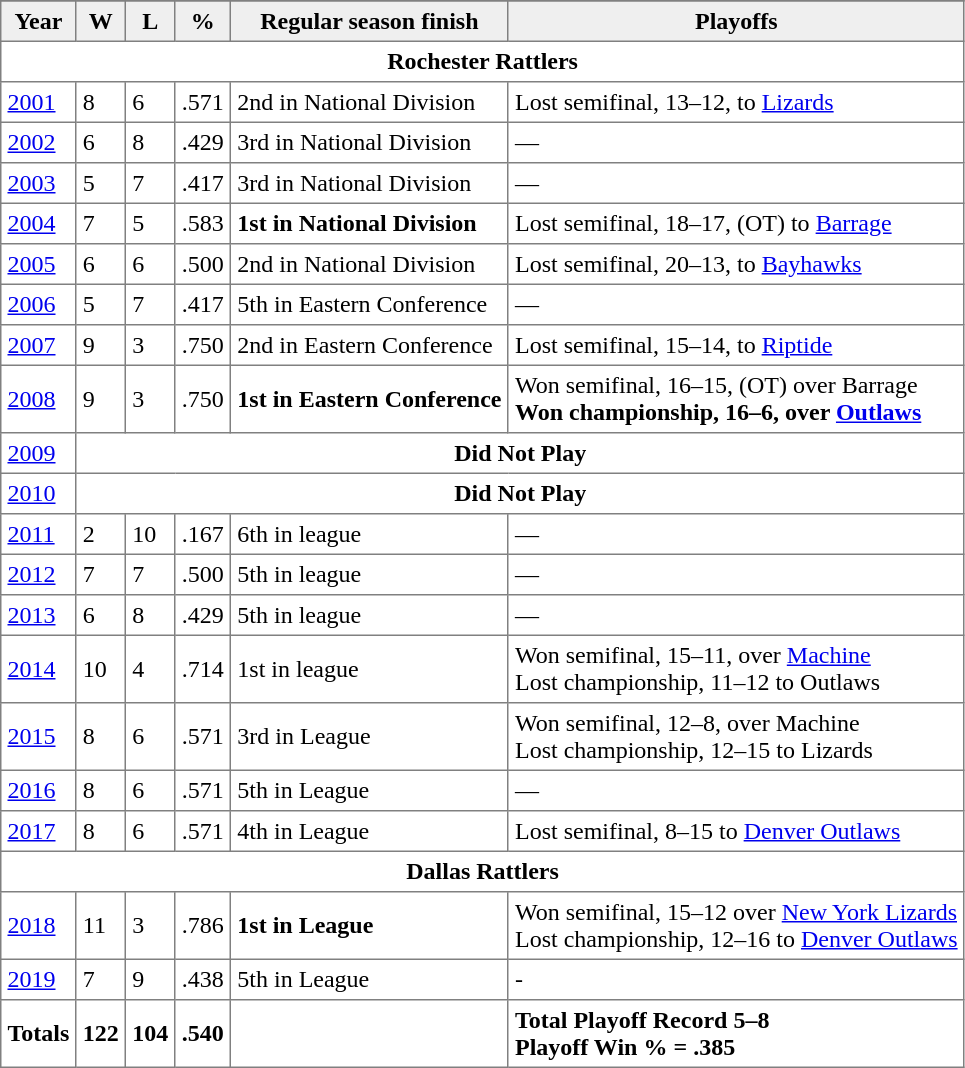<table class="toccolours" border="1" cellpadding="4" cellspacing="2" style="border-collapse: collapse;">
<tr>
</tr>
<tr style="background:#efefef;">
<th>Year</th>
<th>W</th>
<th>L</th>
<th>%</th>
<th>Regular season finish</th>
<th>Playoffs</th>
</tr>
<tr>
<td colspan="6" align="center"><strong>Rochester Rattlers</strong></td>
</tr>
<tr>
<td><a href='#'>2001</a></td>
<td>8</td>
<td>6</td>
<td>.571</td>
<td>2nd in National Division</td>
<td>Lost semifinal, 13–12, to <a href='#'>Lizards</a></td>
</tr>
<tr>
<td><a href='#'>2002</a></td>
<td>6</td>
<td>8</td>
<td>.429</td>
<td>3rd in National Division</td>
<td>—</td>
</tr>
<tr>
<td><a href='#'>2003</a></td>
<td>5</td>
<td>7</td>
<td>.417</td>
<td>3rd in National Division</td>
<td>—</td>
</tr>
<tr>
<td><a href='#'>2004</a></td>
<td>7</td>
<td>5</td>
<td>.583</td>
<td><strong>1st in National Division</strong></td>
<td>Lost semifinal, 18–17, (OT) to <a href='#'>Barrage</a></td>
</tr>
<tr>
<td><a href='#'>2005</a></td>
<td>6</td>
<td>6</td>
<td>.500</td>
<td>2nd in National Division</td>
<td>Lost semifinal, 20–13, to <a href='#'>Bayhawks</a></td>
</tr>
<tr>
<td><a href='#'>2006</a></td>
<td>5</td>
<td>7</td>
<td>.417</td>
<td>5th in Eastern Conference</td>
<td>—</td>
</tr>
<tr>
<td><a href='#'>2007</a></td>
<td>9</td>
<td>3</td>
<td>.750</td>
<td>2nd in Eastern Conference</td>
<td>Lost semifinal, 15–14, to <a href='#'>Riptide</a></td>
</tr>
<tr>
<td><a href='#'>2008</a></td>
<td>9</td>
<td>3</td>
<td>.750</td>
<td><strong>1st in Eastern Conference</strong></td>
<td>Won semifinal, 16–15, (OT) over Barrage<br><strong>Won championship, 16–6, over <a href='#'>Outlaws</a></strong></td>
</tr>
<tr>
<td><a href='#'>2009</a></td>
<td colspan="5" style="text-align:center;"><strong>Did Not Play</strong></td>
</tr>
<tr>
<td><a href='#'>2010</a></td>
<td colspan="5" style="text-align:center;"><strong>Did Not Play</strong></td>
</tr>
<tr>
<td><a href='#'>2011</a></td>
<td>2</td>
<td>10</td>
<td>.167</td>
<td>6th in league</td>
<td>—</td>
</tr>
<tr>
<td><a href='#'>2012</a></td>
<td>7</td>
<td>7</td>
<td>.500</td>
<td>5th in league</td>
<td>—</td>
</tr>
<tr>
<td><a href='#'>2013</a></td>
<td>6</td>
<td>8</td>
<td>.429</td>
<td>5th in league</td>
<td>—</td>
</tr>
<tr>
<td><a href='#'>2014</a></td>
<td>10</td>
<td>4</td>
<td>.714</td>
<td>1st in league</td>
<td>Won semifinal, 15–11, over <a href='#'>Machine</a><br>Lost championship, 11–12 to Outlaws</td>
</tr>
<tr>
<td><a href='#'>2015</a></td>
<td>8</td>
<td>6</td>
<td>.571</td>
<td>3rd in League</td>
<td>Won semifinal, 12–8, over Machine<br>Lost championship, 12–15 to Lizards</td>
</tr>
<tr>
<td><a href='#'>2016</a></td>
<td>8</td>
<td>6</td>
<td>.571</td>
<td>5th in League</td>
<td>—</td>
</tr>
<tr>
<td><a href='#'>2017</a></td>
<td>8</td>
<td>6</td>
<td>.571</td>
<td>4th in League</td>
<td>Lost semifinal, 8–15 to <a href='#'>Denver Outlaws</a></td>
</tr>
<tr>
<td colspan="6" style="text-align:center;"><strong>Dallas Rattlers</strong></td>
</tr>
<tr>
<td><a href='#'>2018</a></td>
<td>11</td>
<td>3</td>
<td>.786</td>
<td><strong>1st in League</strong></td>
<td>Won semifinal, 15–12 over <a href='#'>New York Lizards</a><br>Lost championship, 12–16 to <a href='#'>Denver Outlaws</a></td>
</tr>
<tr>
<td><a href='#'>2019</a></td>
<td>7</td>
<td>9</td>
<td>.438</td>
<td>5th in League</td>
<td>-</td>
</tr>
<tr>
<td><strong>Totals</strong></td>
<td><strong>122</strong></td>
<td><strong>104</strong></td>
<td><strong>.540</strong></td>
<td></td>
<td><strong>Total Playoff Record 5–8</strong> <br> <strong>Playoff Win % = .385</strong></td>
</tr>
</table>
